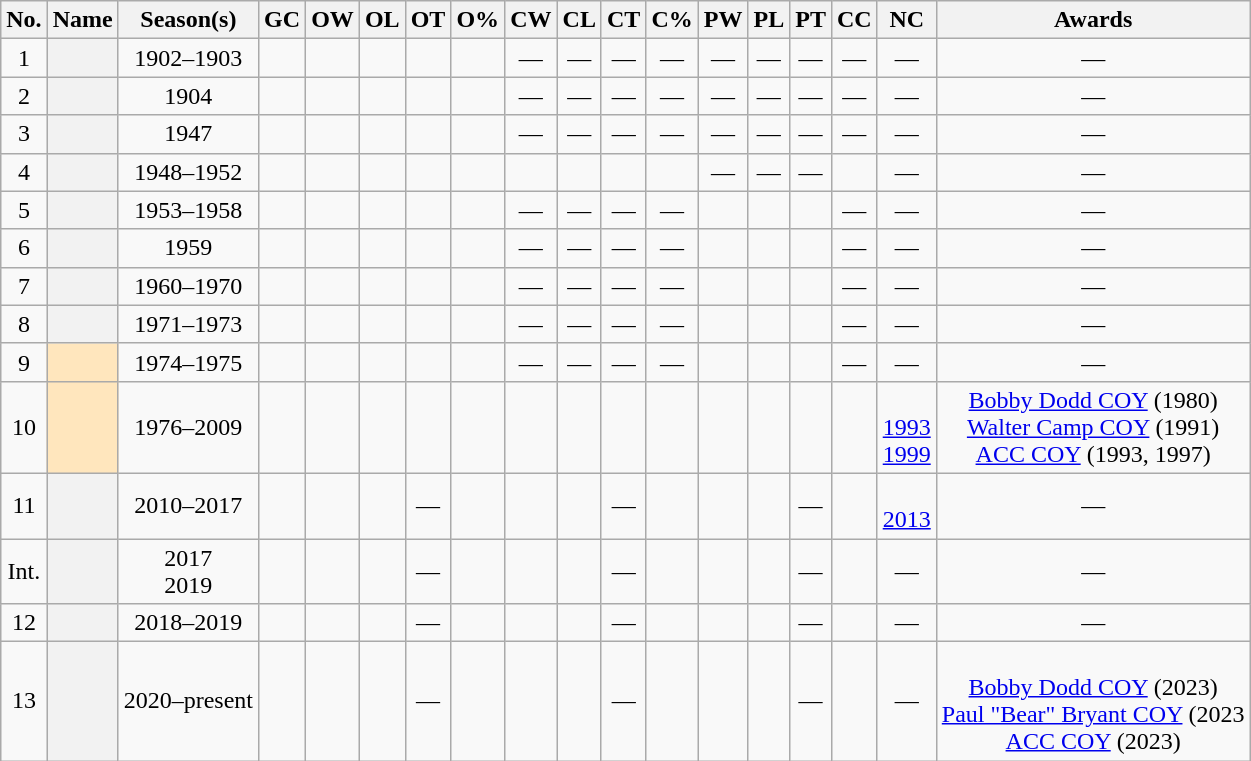<table class="wikitable sortable" style="text-align:center">
<tr>
<th scope="col" class="unsortable">No.</th>
<th scope="col">Name</th>
<th scope="col">Season(s)</th>
<th scope="col">GC</th>
<th scope="col">OW</th>
<th scope="col">OL</th>
<th scope="col">OT</th>
<th scope="col">O%</th>
<th scope="col">CW</th>
<th scope="col">CL</th>
<th scope="col">CT</th>
<th scope="col">C%</th>
<th scope="col">PW</th>
<th scope="col">PL</th>
<th scope="col">PT</th>
<th scope="col">CC</th>
<th scope="col">NC</th>
<th scope="col" class="unsortable">Awards</th>
</tr>
<tr>
<td>1</td>
<th scope="row"></th>
<td>1902–1903</td>
<td></td>
<td></td>
<td></td>
<td></td>
<td></td>
<td>—</td>
<td>—</td>
<td>—</td>
<td>—</td>
<td>—</td>
<td>—</td>
<td>—</td>
<td>—</td>
<td>—</td>
<td>—</td>
</tr>
<tr>
<td>2</td>
<th scope="row"></th>
<td>1904</td>
<td></td>
<td></td>
<td></td>
<td></td>
<td></td>
<td>—</td>
<td>—</td>
<td>—</td>
<td>—</td>
<td>—</td>
<td>—</td>
<td>—</td>
<td>—</td>
<td>—</td>
<td>—</td>
</tr>
<tr>
<td>3</td>
<th scope="row"></th>
<td>1947</td>
<td></td>
<td></td>
<td></td>
<td></td>
<td></td>
<td>—</td>
<td>—</td>
<td>—</td>
<td>—</td>
<td>—</td>
<td>—</td>
<td>—</td>
<td>—</td>
<td>—</td>
<td>—</td>
</tr>
<tr>
<td>4</td>
<th scope="row"></th>
<td>1948–1952</td>
<td></td>
<td></td>
<td></td>
<td></td>
<td></td>
<td></td>
<td></td>
<td></td>
<td></td>
<td>—</td>
<td>—</td>
<td>—</td>
<td></td>
<td>—</td>
<td>—</td>
</tr>
<tr>
<td>5</td>
<th scope="row"></th>
<td>1953–1958</td>
<td></td>
<td></td>
<td></td>
<td></td>
<td></td>
<td>—</td>
<td>—</td>
<td>—</td>
<td>—</td>
<td></td>
<td></td>
<td></td>
<td>—</td>
<td>—</td>
<td>—</td>
</tr>
<tr>
<td>6</td>
<th scope="row"></th>
<td>1959</td>
<td></td>
<td></td>
<td></td>
<td></td>
<td></td>
<td>—</td>
<td>—</td>
<td>—</td>
<td>—</td>
<td></td>
<td></td>
<td></td>
<td>—</td>
<td>—</td>
<td>—</td>
</tr>
<tr>
<td>7</td>
<th scope="row"></th>
<td>1960–1970</td>
<td></td>
<td></td>
<td></td>
<td></td>
<td></td>
<td>—</td>
<td>—</td>
<td>—</td>
<td>—</td>
<td></td>
<td></td>
<td></td>
<td>—</td>
<td>—</td>
<td>—</td>
</tr>
<tr>
<td>8</td>
<th scope="row"></th>
<td>1971–1973</td>
<td></td>
<td></td>
<td></td>
<td></td>
<td></td>
<td>—</td>
<td>—</td>
<td>—</td>
<td>—</td>
<td></td>
<td></td>
<td></td>
<td>—</td>
<td>—</td>
<td>—</td>
</tr>
<tr>
<td>9</td>
<td scope="row" align="center" bgcolor=#FFE6BD><strong></strong><sup></sup></td>
<td>1974–1975</td>
<td></td>
<td></td>
<td></td>
<td></td>
<td></td>
<td>—</td>
<td>—</td>
<td>—</td>
<td>—</td>
<td></td>
<td></td>
<td></td>
<td>—</td>
<td>—</td>
<td>—</td>
</tr>
<tr>
<td>10</td>
<td scope="row" align="center" bgcolor=#FFE6BD><strong></strong><sup></sup></td>
<td>1976–2009</td>
<td></td>
<td></td>
<td></td>
<td></td>
<td></td>
<td></td>
<td></td>
<td></td>
<td></td>
<td></td>
<td></td>
<td></td>
<td></td>
<td><br><a href='#'>1993</a><br><a href='#'>1999</a></td>
<td><a href='#'>Bobby Dodd COY</a> (1980)<br><a href='#'>Walter Camp COY</a> (1991)<br><a href='#'>ACC COY</a> (1993, 1997)</td>
</tr>
<tr>
<td>11</td>
<th scope="row"></th>
<td>2010–2017</td>
<td></td>
<td></td>
<td></td>
<td>—</td>
<td></td>
<td></td>
<td></td>
<td>—</td>
<td></td>
<td></td>
<td></td>
<td>—</td>
<td></td>
<td><br><a href='#'>2013</a></td>
<td>—</td>
</tr>
<tr>
<td>Int.</td>
<th scope="row"></th>
<td>2017<br>2019</td>
<td></td>
<td></td>
<td></td>
<td>—</td>
<td></td>
<td></td>
<td></td>
<td>—</td>
<td></td>
<td></td>
<td></td>
<td>—</td>
<td></td>
<td>—</td>
<td>—</td>
</tr>
<tr>
<td>12</td>
<th scope="row"></th>
<td>2018–2019</td>
<td></td>
<td></td>
<td></td>
<td>—</td>
<td></td>
<td></td>
<td></td>
<td>—</td>
<td></td>
<td></td>
<td></td>
<td>—</td>
<td></td>
<td>—</td>
<td>—</td>
</tr>
<tr>
<td>13</td>
<th scope="row"></th>
<td>2020–present</td>
<td></td>
<td></td>
<td></td>
<td>—</td>
<td></td>
<td></td>
<td></td>
<td>—</td>
<td></td>
<td></td>
<td></td>
<td>—</td>
<td></td>
<td>—</td>
<td><br><a href='#'>Bobby Dodd COY</a> (2023)<br>
<a href='#'>Paul "Bear" Bryant COY</a> (2023<br><a href='#'>ACC COY</a> (2023)</td>
</tr>
</table>
